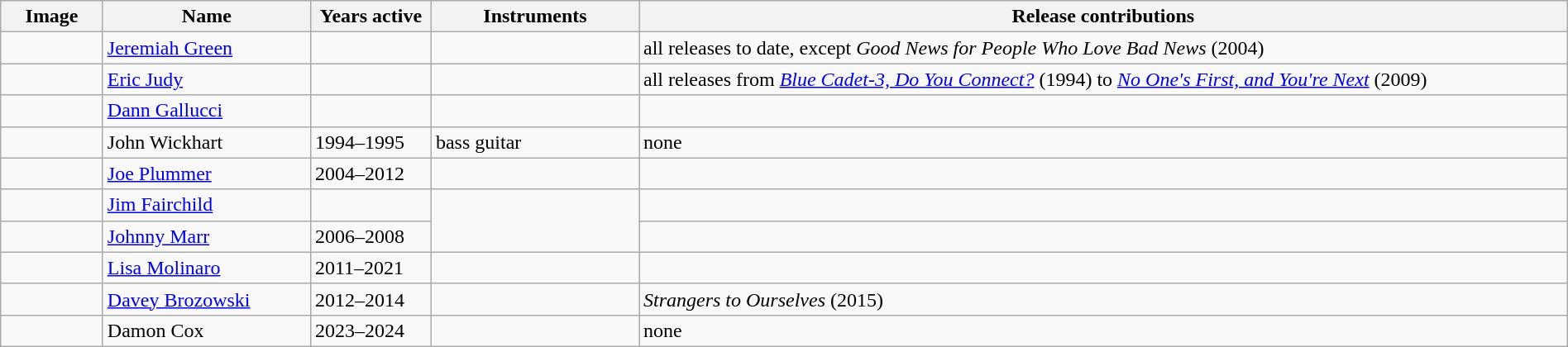<table class="wikitable" width="100%" border="1">
<tr>
<th width="75">Image</th>
<th width="160">Name</th>
<th width="90">Years active</th>
<th width="160">Instruments</th>
<th>Release contributions</th>
</tr>
<tr>
<td></td>
<td><a href='#'>Jeremiah Green</a></td>
<td></td>
<td></td>
<td>all releases to date, except <em>Good News for People Who Love Bad News</em> (2004)</td>
</tr>
<tr>
<td></td>
<td><a href='#'>Eric Judy</a></td>
<td></td>
<td></td>
<td>all releases from <em><a href='#'>Blue Cadet-3, Do You Connect?</a></em> (1994) to <em><a href='#'>No One's First, and You're Next</a></em> (2009)</td>
</tr>
<tr>
<td></td>
<td><a href='#'>Dann Gallucci</a></td>
<td></td>
<td></td>
<td></td>
</tr>
<tr>
<td></td>
<td>John Wickhart</td>
<td>1994–1995</td>
<td>bass guitar</td>
<td>none</td>
</tr>
<tr>
<td></td>
<td><a href='#'>Joe Plummer</a></td>
<td>2004–2012</td>
<td></td>
<td></td>
</tr>
<tr>
<td></td>
<td><a href='#'>Jim Fairchild</a></td>
<td></td>
<td rowspan="2"></td>
<td></td>
</tr>
<tr>
<td></td>
<td><a href='#'>Johnny Marr</a></td>
<td>2006–2008</td>
<td></td>
</tr>
<tr>
<td></td>
<td><a href='#'>Lisa Molinaro</a></td>
<td>2011–2021</td>
<td></td>
<td></td>
</tr>
<tr>
<td></td>
<td><a href='#'>Davey Brozowski</a></td>
<td>2012–2014</td>
<td></td>
<td><em>Strangers to Ourselves</em> (2015)</td>
</tr>
<tr>
<td></td>
<td>Damon Cox</td>
<td>2023–2024</td>
<td></td>
<td>none</td>
</tr>
</table>
